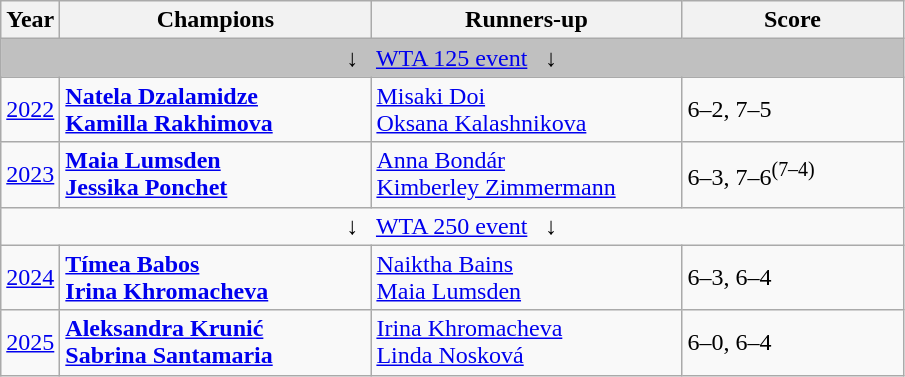<table class="wikitable">
<tr>
<th>Year</th>
<th width="200">Champions</th>
<th width="200">Runners-up</th>
<th width="140">Score</th>
</tr>
<tr>
<td colspan="4" align="center" bgcolor=silver>↓   <a href='#'>WTA 125 event</a>   ↓</td>
</tr>
<tr>
<td><a href='#'>2022</a></td>
<td> <strong><a href='#'>Natela Dzalamidze</a></strong> <br>  <strong><a href='#'>Kamilla Rakhimova</a></strong></td>
<td> <a href='#'>Misaki Doi</a> <br>  <a href='#'>Oksana Kalashnikova</a></td>
<td>6–2, 7–5</td>
</tr>
<tr>
<td><a href='#'>2023</a></td>
<td> <strong><a href='#'>Maia Lumsden</a></strong> <br>  <strong><a href='#'>Jessika Ponchet</a></strong></td>
<td> <a href='#'>Anna Bondár</a> <br>  <a href='#'>Kimberley Zimmermann</a></td>
<td>6–3, 7–6<sup>(7–4)</sup></td>
</tr>
<tr>
<td colspan="4" align="center">↓   <a href='#'>WTA 250 event</a>   ↓</td>
</tr>
<tr>
<td><a href='#'>2024</a></td>
<td> <strong><a href='#'>Tímea Babos</a></strong> <br>  <strong><a href='#'>Irina Khromacheva</a></strong></td>
<td> <a href='#'>Naiktha Bains</a> <br>  <a href='#'>Maia Lumsden</a></td>
<td>6–3, 6–4</td>
</tr>
<tr>
<td><a href='#'>2025</a></td>
<td> <strong><a href='#'>Aleksandra Krunić</a></strong> <br>  <strong><a href='#'>Sabrina Santamaria</a></strong></td>
<td> <a href='#'>Irina Khromacheva</a> <br>  <a href='#'>Linda Nosková</a></td>
<td>6–0, 6–4</td>
</tr>
</table>
